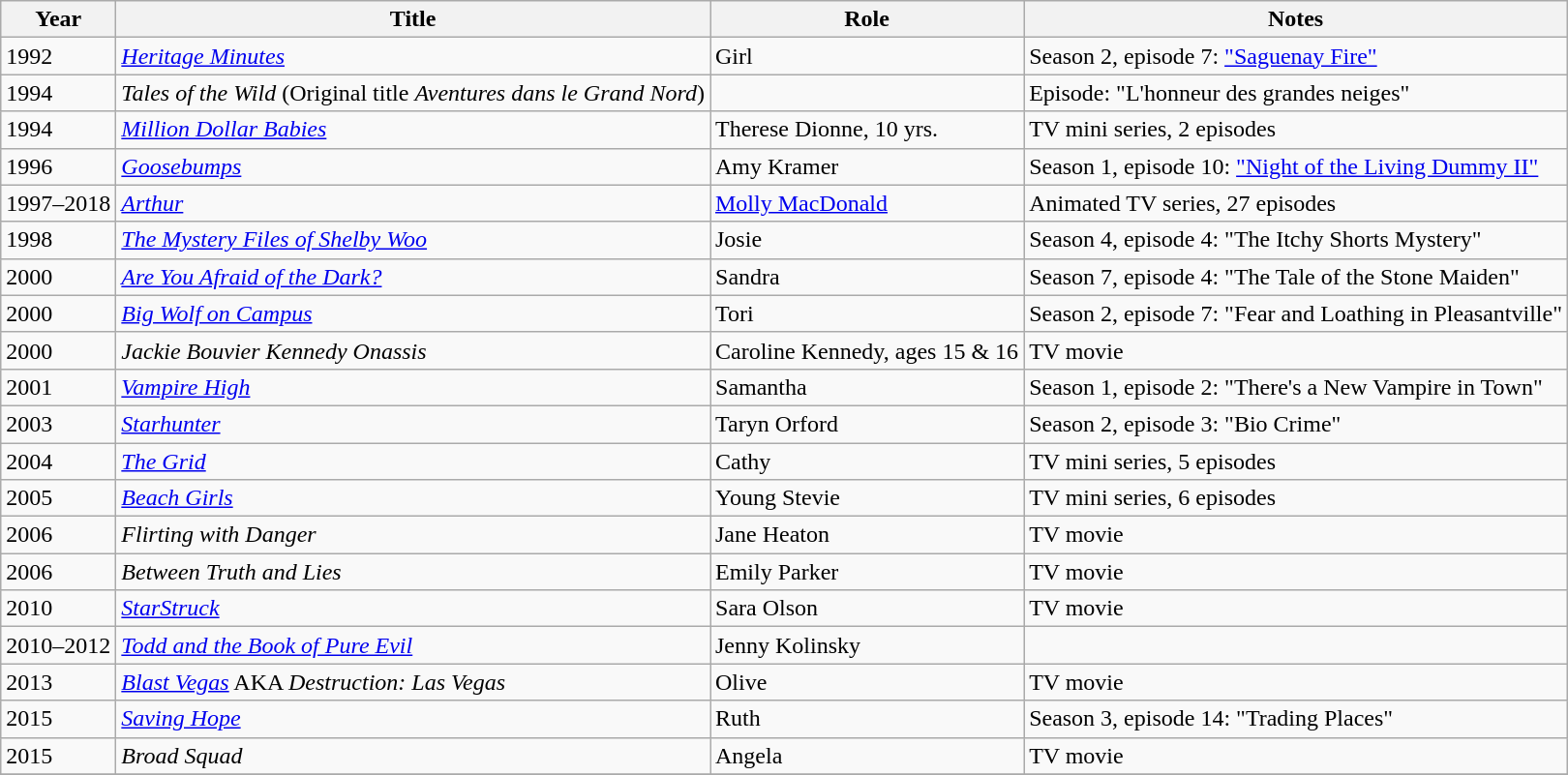<table class="wikitable sortable">
<tr>
<th>Year</th>
<th>Title</th>
<th>Role</th>
<th class="unsortable">Notes</th>
</tr>
<tr>
<td>1992</td>
<td><em><a href='#'>Heritage Minutes</a></em></td>
<td>Girl</td>
<td>Season 2, episode 7: <a href='#'>"Saguenay Fire"</a></td>
</tr>
<tr>
<td>1994</td>
<td><em>Tales of the Wild</em> (Original title <em>Aventures dans le Grand Nord</em>)</td>
<td></td>
<td>Episode: "L'honneur des grandes neiges"</td>
</tr>
<tr>
<td>1994</td>
<td><em><a href='#'>Million Dollar Babies</a></em></td>
<td>Therese Dionne, 10 yrs.</td>
<td>TV mini series, 2 episodes</td>
</tr>
<tr>
<td>1996</td>
<td><em><a href='#'>Goosebumps</a></em></td>
<td>Amy Kramer</td>
<td>Season 1, episode 10: <a href='#'>"Night of the Living Dummy II"</a></td>
</tr>
<tr>
<td>1997–2018</td>
<td><em><a href='#'>Arthur</a></em></td>
<td><a href='#'>Molly MacDonald</a></td>
<td>Animated TV series, 27 episodes</td>
</tr>
<tr>
<td>1998</td>
<td data-sort-value="Mystery Files of Shelby Woo, The"><em><a href='#'>The Mystery Files of Shelby Woo</a></em></td>
<td>Josie</td>
<td>Season 4, episode 4: "The Itchy Shorts Mystery"</td>
</tr>
<tr>
<td>2000</td>
<td><em><a href='#'>Are You Afraid of the Dark?</a></em></td>
<td>Sandra</td>
<td>Season 7, episode 4: "The Tale of the Stone Maiden"</td>
</tr>
<tr>
<td>2000</td>
<td><em><a href='#'>Big Wolf on Campus</a></em></td>
<td>Tori</td>
<td>Season 2, episode 7: "Fear and Loathing in Pleasantville"</td>
</tr>
<tr>
<td>2000</td>
<td><em>Jackie Bouvier Kennedy Onassis</em></td>
<td>Caroline Kennedy, ages 15 & 16</td>
<td>TV movie</td>
</tr>
<tr>
<td>2001</td>
<td><em><a href='#'>Vampire High</a></em></td>
<td>Samantha</td>
<td>Season 1, episode 2: "There's a New Vampire in Town"</td>
</tr>
<tr>
<td>2003</td>
<td><em><a href='#'>Starhunter</a></em></td>
<td>Taryn Orford</td>
<td>Season 2, episode 3: "Bio Crime"</td>
</tr>
<tr>
<td>2004</td>
<td data-sort-value="Grid, The"><em><a href='#'>The Grid</a></em></td>
<td>Cathy</td>
<td>TV mini series, 5 episodes</td>
</tr>
<tr>
<td>2005</td>
<td><em><a href='#'>Beach Girls</a></em></td>
<td>Young Stevie</td>
<td>TV mini series, 6 episodes</td>
</tr>
<tr>
<td>2006</td>
<td><em>Flirting with Danger</em></td>
<td>Jane Heaton</td>
<td>TV movie</td>
</tr>
<tr>
<td>2006</td>
<td><em>Between Truth and Lies</em></td>
<td>Emily Parker</td>
<td>TV movie</td>
</tr>
<tr>
<td>2010</td>
<td><em><a href='#'>StarStruck</a></em></td>
<td>Sara Olson</td>
<td>TV movie</td>
</tr>
<tr>
<td>2010–2012</td>
<td><em><a href='#'>Todd and the Book of Pure Evil</a></em></td>
<td>Jenny Kolinsky</td>
<td></td>
</tr>
<tr>
<td>2013</td>
<td><em><a href='#'>Blast Vegas</a></em> AKA <em>Destruction: Las Vegas</em></td>
<td>Olive</td>
<td>TV movie</td>
</tr>
<tr>
<td>2015</td>
<td><em><a href='#'>Saving Hope</a></em></td>
<td>Ruth</td>
<td>Season 3, episode 14: "Trading Places"</td>
</tr>
<tr>
<td>2015</td>
<td><em>Broad Squad</em></td>
<td>Angela</td>
<td>TV movie</td>
</tr>
<tr>
</tr>
</table>
